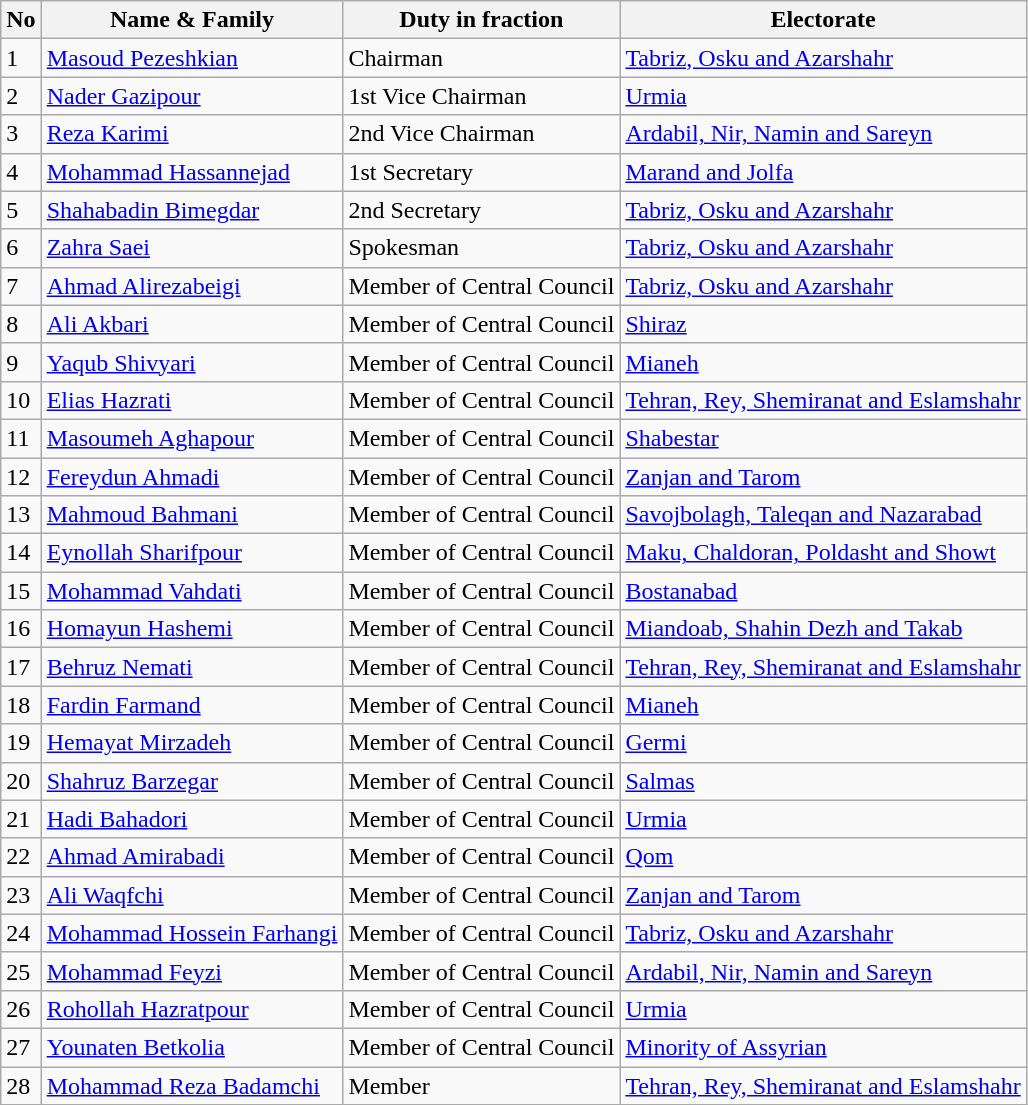<table class="wikitable">
<tr>
<th>No</th>
<th>Name & Family</th>
<th>Duty in fraction</th>
<th>Electorate</th>
</tr>
<tr>
<td>1</td>
<td><a href='#'>Masoud Pezeshkian</a></td>
<td>Chairman</td>
<td><a href='#'>Tabriz, Osku and Azarshahr</a></td>
</tr>
<tr>
<td>2</td>
<td><a href='#'>Nader Gazipour</a></td>
<td>1st Vice Chairman</td>
<td><a href='#'>Urmia</a></td>
</tr>
<tr>
<td>3</td>
<td><a href='#'>Reza Karimi</a></td>
<td>2nd Vice Chairman</td>
<td><a href='#'>Ardabil, Nir, Namin and Sareyn</a></td>
</tr>
<tr>
<td>4</td>
<td><a href='#'>Mohammad Hassannejad</a></td>
<td>1st Secretary</td>
<td><a href='#'>Marand and Jolfa</a></td>
</tr>
<tr>
<td>5</td>
<td><a href='#'>Shahabadin Bimegdar</a></td>
<td>2nd Secretary</td>
<td><a href='#'>Tabriz, Osku and Azarshahr</a></td>
</tr>
<tr>
<td>6</td>
<td><a href='#'>Zahra Saei</a></td>
<td>Spokesman</td>
<td><a href='#'>Tabriz, Osku and Azarshahr</a></td>
</tr>
<tr>
<td>7</td>
<td><a href='#'>Ahmad Alirezabeigi</a></td>
<td>Member of Central Council</td>
<td><a href='#'>Tabriz, Osku and Azarshahr</a></td>
</tr>
<tr>
<td>8</td>
<td><a href='#'>Ali Akbari</a></td>
<td>Member of Central Council</td>
<td><a href='#'>Shiraz</a></td>
</tr>
<tr>
<td>9</td>
<td><a href='#'>Yaqub Shivyari</a></td>
<td>Member of Central Council</td>
<td><a href='#'>Mianeh</a></td>
</tr>
<tr>
<td>10</td>
<td><a href='#'>Elias Hazrati</a></td>
<td>Member of Central Council</td>
<td><a href='#'>Tehran, Rey, Shemiranat and Eslamshahr</a></td>
</tr>
<tr>
<td>11</td>
<td><a href='#'>Masoumeh Aghapour</a></td>
<td>Member of Central Council</td>
<td><a href='#'>Shabestar</a></td>
</tr>
<tr>
<td>12</td>
<td><a href='#'>Fereydun Ahmadi</a></td>
<td>Member of Central Council</td>
<td><a href='#'>Zanjan and Tarom</a></td>
</tr>
<tr>
<td>13</td>
<td><a href='#'>Mahmoud Bahmani</a></td>
<td>Member of Central Council</td>
<td><a href='#'>Savojbolagh, Taleqan and Nazarabad</a></td>
</tr>
<tr>
<td>14</td>
<td><a href='#'>Eynollah Sharifpour</a></td>
<td>Member of Central Council</td>
<td><a href='#'>Maku, Chaldoran, Poldasht and Showt</a></td>
</tr>
<tr>
<td>15</td>
<td><a href='#'>Mohammad Vahdati</a></td>
<td>Member of Central Council</td>
<td><a href='#'>Bostanabad</a></td>
</tr>
<tr>
<td>16</td>
<td><a href='#'>Homayun Hashemi</a></td>
<td>Member of Central Council</td>
<td><a href='#'>Miandoab, Shahin Dezh and Takab</a></td>
</tr>
<tr>
<td>17</td>
<td><a href='#'>Behruz Nemati</a></td>
<td>Member of Central Council</td>
<td><a href='#'>Tehran, Rey, Shemiranat and Eslamshahr</a></td>
</tr>
<tr>
<td>18</td>
<td><a href='#'>Fardin Farmand</a></td>
<td>Member of Central Council</td>
<td><a href='#'>Mianeh</a></td>
</tr>
<tr>
<td>19</td>
<td><a href='#'>Hemayat Mirzadeh</a></td>
<td>Member of Central Council</td>
<td><a href='#'>Germi</a></td>
</tr>
<tr>
<td>20</td>
<td><a href='#'>Shahruz Barzegar</a></td>
<td>Member of Central Council</td>
<td><a href='#'>Salmas</a></td>
</tr>
<tr>
<td>21</td>
<td><a href='#'>Hadi Bahadori</a></td>
<td>Member of Central Council</td>
<td><a href='#'>Urmia</a></td>
</tr>
<tr>
<td>22</td>
<td><a href='#'>Ahmad Amirabadi</a></td>
<td>Member of Central Council</td>
<td><a href='#'>Qom</a></td>
</tr>
<tr>
<td>23</td>
<td><a href='#'>Ali Waqfchi</a></td>
<td>Member of Central Council</td>
<td><a href='#'>Zanjan and Tarom</a></td>
</tr>
<tr>
<td>24</td>
<td><a href='#'>Mohammad Hossein Farhangi</a></td>
<td>Member of Central Council</td>
<td><a href='#'>Tabriz, Osku and Azarshahr</a></td>
</tr>
<tr>
<td>25</td>
<td><a href='#'>Mohammad Feyzi</a></td>
<td>Member of Central Council</td>
<td><a href='#'>Ardabil, Nir, Namin and Sareyn</a></td>
</tr>
<tr>
<td>26</td>
<td><a href='#'>Rohollah Hazratpour</a></td>
<td>Member of Central Council</td>
<td><a href='#'>Urmia</a></td>
</tr>
<tr>
<td>27</td>
<td><a href='#'>Younaten Betkolia</a></td>
<td>Member of Central Council</td>
<td><a href='#'>Minority of Assyrian</a></td>
</tr>
<tr>
<td>28</td>
<td><a href='#'>Mohammad Reza Badamchi</a></td>
<td>Member</td>
<td><a href='#'>Tehran, Rey, Shemiranat and Eslamshahr</a></td>
</tr>
<tr>
</tr>
</table>
